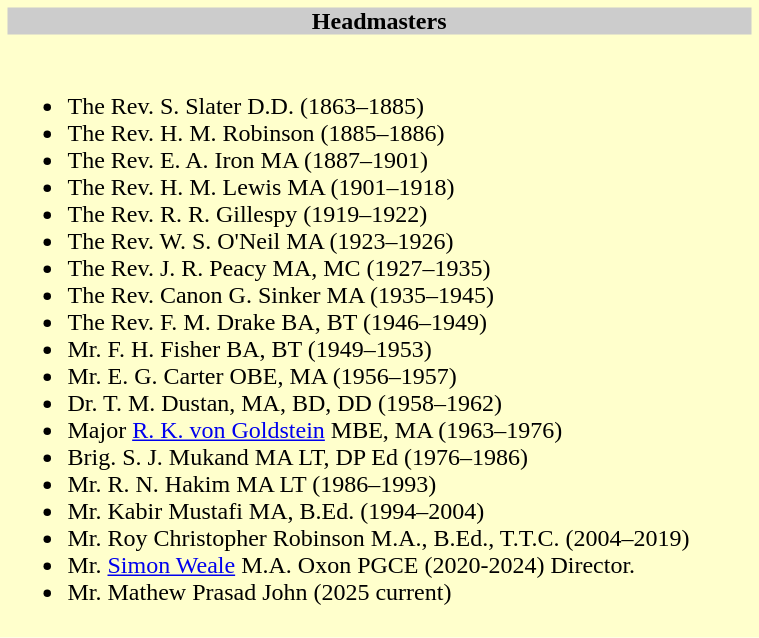<table class="toccolours" style="left; clear:left; margin-right:1em; font-size:100%; background:#ffc; color:black; width:35em; max-width:40%;" cellspacing="5" cellpadding="0">
<tr>
<th style="background:#ccc;">Headmasters</th>
</tr>
<tr>
<td style="text-align:left;"><br><ul><li>The Rev. S. Slater D.D. (1863–1885)</li><li>The Rev. H. M. Robinson (1885–1886)</li><li>The Rev. E. A. Iron MA (1887–1901)</li><li>The Rev. H. M. Lewis MA (1901–1918)</li><li>The Rev. R. R. Gillespy (1919–1922)</li><li>The Rev. W. S. O'Neil MA (1923–1926)</li><li>The Rev. J. R. Peacy MA, MC (1927–1935)</li><li>The Rev. Canon G. Sinker MA (1935–1945)</li><li>The Rev. F. M. Drake BA, BT (1946–1949)</li><li>Mr. F. H. Fisher BA, BT (1949–1953)</li><li>Mr. E. G. Carter OBE, MA (1956–1957)</li><li>Dr. T. M. Dustan, MA, BD, DD (1958–1962)</li><li>Major <a href='#'>R. K. von Goldstein</a> MBE, MA (1963–1976)</li><li>Brig. S. J. Mukand MA LT, DP Ed (1976–1986)</li><li>Mr. R. N. Hakim MA LT (1986–1993)</li><li>Mr. Kabir Mustafi MA, B.Ed. (1994–2004)</li><li>Mr. Roy Christopher Robinson M.A., B.Ed., T.T.C. (2004–2019)</li><li>Mr. <a href='#'>Simon Weale</a> M.A. Oxon PGCE (2020-2024) Director.</li><li>Mr. Mathew Prasad John (2025 current) </li></ul></td>
</tr>
</table>
